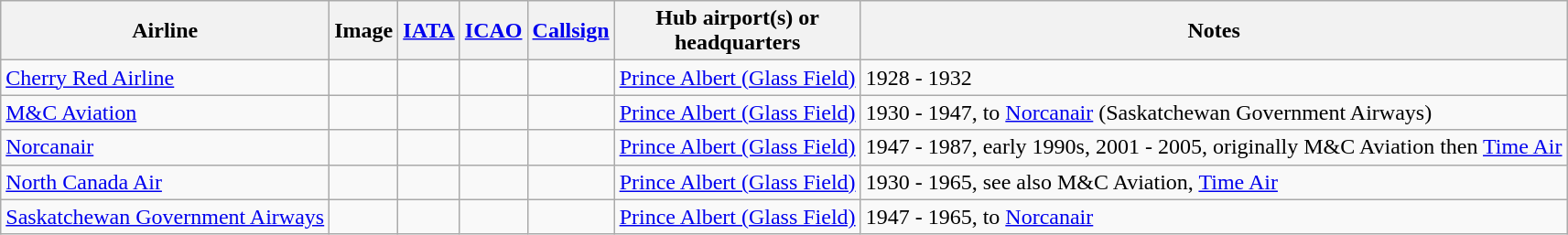<table class="wikitable sortable" style="border: 0; cellpadding: 2; cellspacing: 3;">
<tr style="vertical-align:middle;">
<th>Airline</th>
<th>Image</th>
<th><a href='#'>IATA</a></th>
<th><a href='#'>ICAO</a></th>
<th><a href='#'>Callsign</a></th>
<th>Hub airport(s) or<br>headquarters</th>
<th class="unsortable">Notes</th>
</tr>
<tr>
<td><a href='#'>Cherry Red Airline</a></td>
<td></td>
<td></td>
<td></td>
<td></td>
<td><a href='#'>Prince Albert (Glass Field)</a></td>
<td>1928 - 1932</td>
</tr>
<tr>
<td><a href='#'>M&C Aviation</a></td>
<td></td>
<td></td>
<td></td>
<td></td>
<td><a href='#'>Prince Albert (Glass Field)</a></td>
<td>1930 - 1947, to <a href='#'>Norcanair</a> (Saskatchewan Government Airways)</td>
</tr>
<tr>
<td><a href='#'>Norcanair</a></td>
<td></td>
<td></td>
<td></td>
<td></td>
<td><a href='#'>Prince Albert (Glass Field)</a></td>
<td>1947 - 1987, early 1990s, 2001 - 2005, originally M&C Aviation then <a href='#'>Time Air</a></td>
</tr>
<tr>
<td><a href='#'>North Canada Air</a></td>
<td></td>
<td></td>
<td></td>
<td></td>
<td><a href='#'>Prince Albert (Glass Field)</a></td>
<td>1930 - 1965, see also M&C Aviation, <a href='#'>Time Air</a></td>
</tr>
<tr>
<td><a href='#'>Saskatchewan Government Airways</a></td>
<td></td>
<td></td>
<td></td>
<td></td>
<td><a href='#'>Prince Albert (Glass Field)</a></td>
<td>1947 - 1965, to <a href='#'>Norcanair</a></td>
</tr>
</table>
